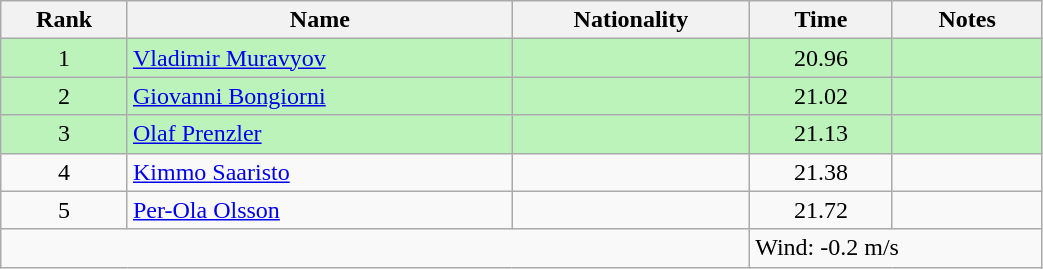<table class="wikitable sortable" style="text-align:center;width: 55%">
<tr>
<th>Rank</th>
<th>Name</th>
<th>Nationality</th>
<th>Time</th>
<th>Notes</th>
</tr>
<tr bgcolor=bbf3bb>
<td>1</td>
<td align=left><a href='#'>Vladimir Muravyov</a></td>
<td align=left></td>
<td>20.96</td>
<td></td>
</tr>
<tr bgcolor=bbf3bb>
<td>2</td>
<td align=left><a href='#'>Giovanni Bongiorni</a></td>
<td align=left></td>
<td>21.02</td>
<td></td>
</tr>
<tr bgcolor=bbf3bb>
<td>3</td>
<td align=left><a href='#'>Olaf Prenzler</a></td>
<td align=left></td>
<td>21.13</td>
<td></td>
</tr>
<tr>
<td>4</td>
<td align=left><a href='#'>Kimmo Saaristo</a></td>
<td align=left></td>
<td>21.38</td>
<td></td>
</tr>
<tr>
<td>5</td>
<td align=left><a href='#'>Per-Ola Olsson</a></td>
<td align=left></td>
<td>21.72</td>
<td></td>
</tr>
<tr class="sortbottom">
<td colspan="3"></td>
<td colspan="2" style="text-align:left;">Wind: -0.2 m/s</td>
</tr>
</table>
